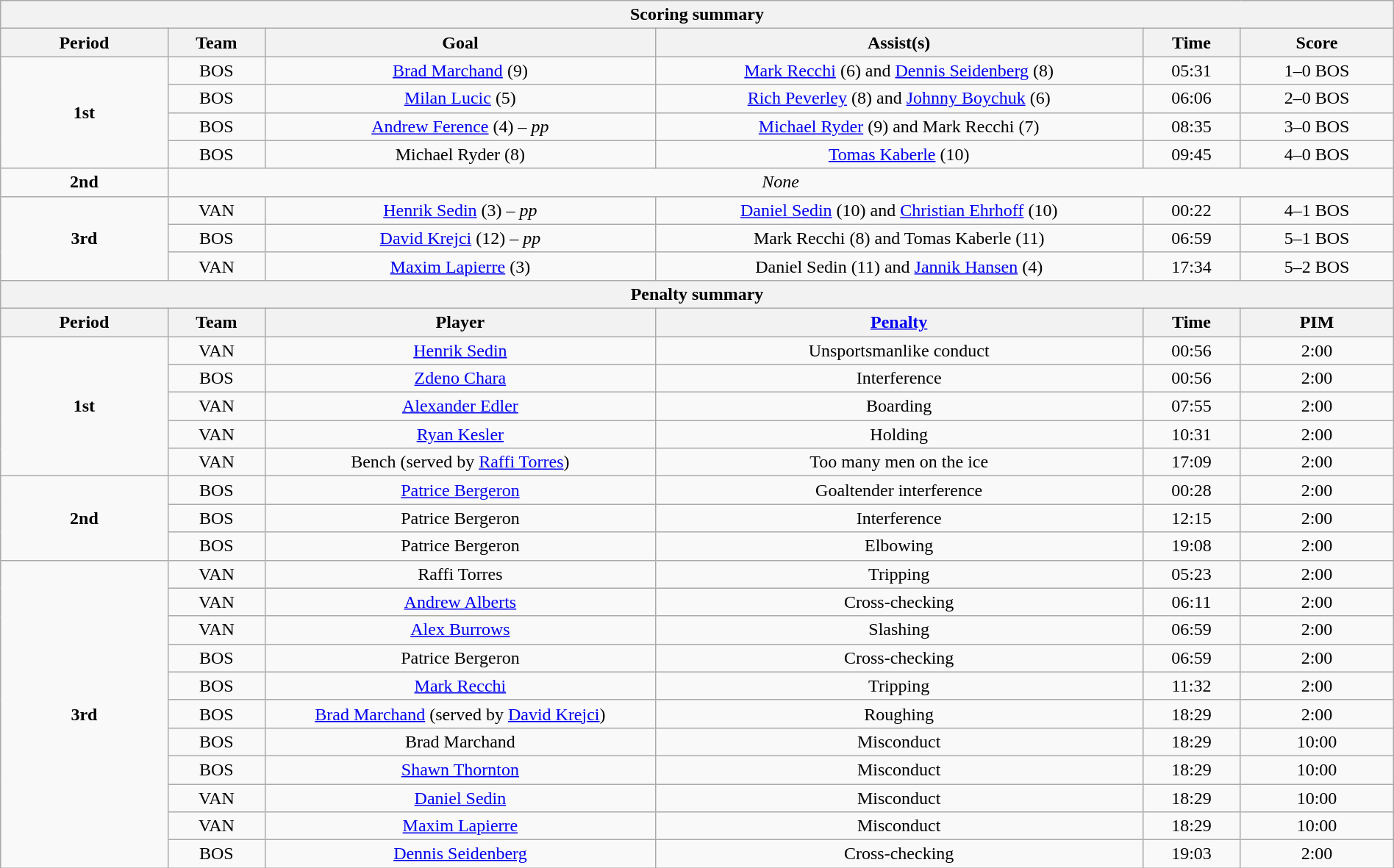<table style="width:100%;" class="wikitable">
<tr>
<th colspan=6>Scoring summary</th>
</tr>
<tr>
<th style="width:12%;">Period</th>
<th style="width:7%;">Team</th>
<th style="width:28%;">Goal</th>
<th style="width:35%;">Assist(s)</th>
<th style="width:7%;">Time</th>
<th style="width:11%;">Score</th>
</tr>
<tr style="text-align:center;">
<td rowspan="4"><strong>1st</strong></td>
<td>BOS</td>
<td><a href='#'>Brad Marchand</a> (9)</td>
<td><a href='#'>Mark Recchi</a> (6) and <a href='#'>Dennis Seidenberg</a> (8)</td>
<td>05:31</td>
<td>1–0 BOS</td>
</tr>
<tr style="text-align:center;">
<td>BOS</td>
<td><a href='#'>Milan Lucic</a> (5)</td>
<td><a href='#'>Rich Peverley</a> (8) and <a href='#'>Johnny Boychuk</a> (6)</td>
<td>06:06</td>
<td>2–0 BOS</td>
</tr>
<tr style="text-align:center;">
<td>BOS</td>
<td><a href='#'>Andrew Ference</a> (4) – <em>pp</em></td>
<td><a href='#'>Michael Ryder</a> (9) and Mark Recchi (7)</td>
<td>08:35</td>
<td>3–0 BOS</td>
</tr>
<tr style="text-align:center;">
<td>BOS</td>
<td>Michael Ryder (8)</td>
<td><a href='#'>Tomas Kaberle</a> (10)</td>
<td>09:45</td>
<td>4–0 BOS</td>
</tr>
<tr style="text-align:center;">
<td><strong>2nd</strong></td>
<td colspan="5"><em>None</em></td>
</tr>
<tr style="text-align:center;">
<td rowspan="3"><strong>3rd</strong></td>
<td>VAN</td>
<td><a href='#'>Henrik Sedin</a> (3) – <em>pp</em></td>
<td><a href='#'>Daniel Sedin</a> (10) and <a href='#'>Christian Ehrhoff</a> (10)</td>
<td>00:22</td>
<td>4–1 BOS</td>
</tr>
<tr style="text-align:center;">
<td>BOS</td>
<td><a href='#'>David Krejci</a> (12) – <em>pp</em></td>
<td>Mark Recchi (8) and Tomas Kaberle (11)</td>
<td>06:59</td>
<td>5–1 BOS</td>
</tr>
<tr style="text-align:center;">
<td>VAN</td>
<td><a href='#'>Maxim Lapierre</a> (3)</td>
<td>Daniel Sedin (11) and <a href='#'>Jannik Hansen</a> (4)</td>
<td>17:34</td>
<td>5–2 BOS</td>
</tr>
<tr>
<th colspan=6>Penalty summary</th>
</tr>
<tr>
<th style="width:12%;">Period</th>
<th style="width:7%;">Team</th>
<th style="width:28%;">Player</th>
<th style="width:35%;"><a href='#'>Penalty</a></th>
<th style="width:7%;">Time</th>
<th style="width:11%;">PIM</th>
</tr>
<tr style="text-align:center;">
<td rowspan="5"><strong>1st</strong></td>
<td>VAN</td>
<td><a href='#'>Henrik Sedin</a></td>
<td>Unsportsmanlike conduct</td>
<td>00:56</td>
<td>2:00</td>
</tr>
<tr style="text-align:center;">
<td>BOS</td>
<td><a href='#'>Zdeno Chara</a></td>
<td>Interference</td>
<td>00:56</td>
<td>2:00</td>
</tr>
<tr style="text-align:center;">
<td>VAN</td>
<td><a href='#'>Alexander Edler</a></td>
<td>Boarding</td>
<td>07:55</td>
<td>2:00</td>
</tr>
<tr style="text-align:center;">
<td>VAN</td>
<td><a href='#'>Ryan Kesler</a></td>
<td>Holding</td>
<td>10:31</td>
<td>2:00</td>
</tr>
<tr style="text-align:center;">
<td>VAN</td>
<td>Bench (served by <a href='#'>Raffi Torres</a>)</td>
<td>Too many men on the ice</td>
<td>17:09</td>
<td>2:00</td>
</tr>
<tr style="text-align:center;">
<td rowspan="3"><strong>2nd</strong></td>
<td>BOS</td>
<td><a href='#'>Patrice Bergeron</a></td>
<td>Goaltender interference</td>
<td>00:28</td>
<td>2:00</td>
</tr>
<tr style="text-align:center;">
<td>BOS</td>
<td>Patrice Bergeron</td>
<td>Interference</td>
<td>12:15</td>
<td>2:00</td>
</tr>
<tr style="text-align:center;">
<td>BOS</td>
<td>Patrice Bergeron</td>
<td>Elbowing</td>
<td>19:08</td>
<td>2:00</td>
</tr>
<tr style="text-align:center;">
<td rowspan="11"><strong>3rd</strong></td>
<td>VAN</td>
<td>Raffi Torres</td>
<td>Tripping</td>
<td>05:23</td>
<td>2:00</td>
</tr>
<tr style="text-align:center;">
<td>VAN</td>
<td><a href='#'>Andrew Alberts</a></td>
<td>Cross-checking</td>
<td>06:11</td>
<td>2:00</td>
</tr>
<tr style="text-align:center;">
<td>VAN</td>
<td><a href='#'>Alex Burrows</a></td>
<td>Slashing</td>
<td>06:59</td>
<td>2:00</td>
</tr>
<tr style="text-align:center;">
<td>BOS</td>
<td>Patrice Bergeron</td>
<td>Cross-checking</td>
<td>06:59</td>
<td>2:00</td>
</tr>
<tr style="text-align:center;">
<td>BOS</td>
<td><a href='#'>Mark Recchi</a></td>
<td>Tripping</td>
<td>11:32</td>
<td>2:00</td>
</tr>
<tr style="text-align:center;">
<td>BOS</td>
<td><a href='#'>Brad Marchand</a> (served by <a href='#'>David Krejci</a>)</td>
<td>Roughing</td>
<td>18:29</td>
<td>2:00</td>
</tr>
<tr style="text-align:center;">
<td>BOS</td>
<td>Brad Marchand</td>
<td>Misconduct</td>
<td>18:29</td>
<td>10:00</td>
</tr>
<tr style="text-align:center;">
<td>BOS</td>
<td><a href='#'>Shawn Thornton</a></td>
<td>Misconduct</td>
<td>18:29</td>
<td>10:00</td>
</tr>
<tr style="text-align:center;">
<td>VAN</td>
<td><a href='#'>Daniel Sedin</a></td>
<td>Misconduct</td>
<td>18:29</td>
<td>10:00</td>
</tr>
<tr style="text-align:center;">
<td>VAN</td>
<td><a href='#'>Maxim Lapierre</a></td>
<td>Misconduct</td>
<td>18:29</td>
<td>10:00</td>
</tr>
<tr style="text-align:center;">
<td>BOS</td>
<td><a href='#'>Dennis Seidenberg</a></td>
<td>Cross-checking</td>
<td>19:03</td>
<td>2:00</td>
</tr>
</table>
